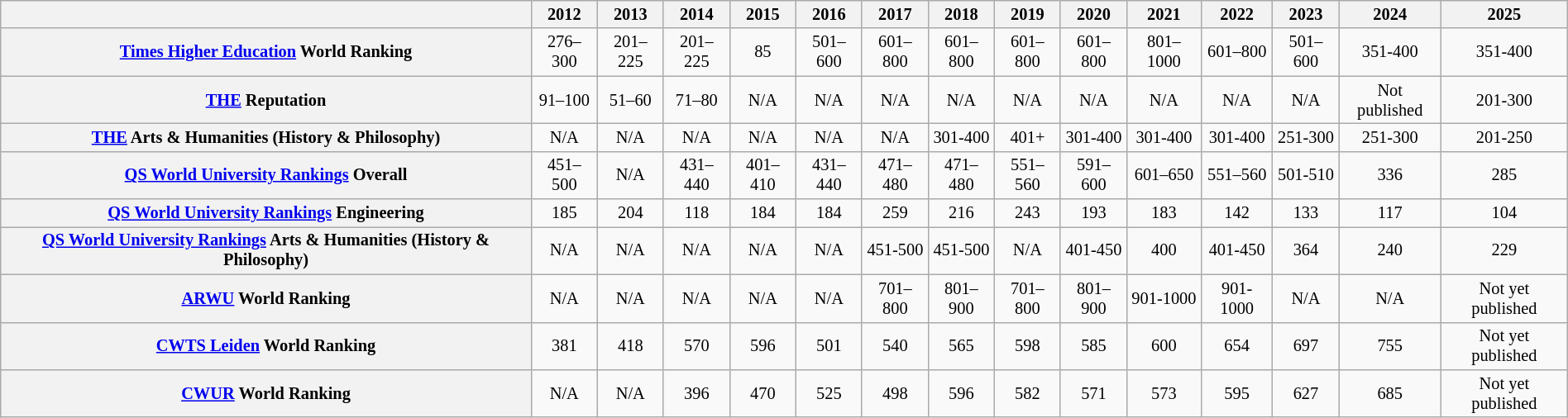<table class="wikitable" style="text-align:center; float:right; font-size:85%; margin-left:2em; margin:auto;">
<tr>
<th></th>
<th>2012</th>
<th>2013</th>
<th>2014</th>
<th>2015</th>
<th>2016</th>
<th>2017</th>
<th>2018</th>
<th>2019</th>
<th>2020</th>
<th>2021</th>
<th>2022</th>
<th>2023</th>
<th>2024</th>
<th>2025</th>
</tr>
<tr>
<th><a href='#'>Times Higher Education</a> World Ranking</th>
<td>276–300</td>
<td>201–225</td>
<td>201–225</td>
<td>85</td>
<td>501–600</td>
<td>601–800</td>
<td>601–800</td>
<td>601–800</td>
<td>601–800</td>
<td>801–1000</td>
<td>601–800</td>
<td>501–600</td>
<td>351-400</td>
<td>351-400</td>
</tr>
<tr>
<th><a href='#'>THE</a> Reputation</th>
<td>91–100</td>
<td>51–60</td>
<td>71–80 </td>
<td>N/A</td>
<td>N/A</td>
<td>N/A</td>
<td>N/A</td>
<td>N/A</td>
<td>N/A</td>
<td>N/A</td>
<td>N/A</td>
<td>N/A</td>
<td>Not published</td>
<td>201-300</td>
</tr>
<tr>
<th><a href='#'>THE</a> Arts & Humanities (History & Philosophy)</th>
<td>N/A</td>
<td>N/A</td>
<td>N/A</td>
<td>N/A</td>
<td>N/A</td>
<td>N/A</td>
<td>301-400</td>
<td>401+</td>
<td>301-400</td>
<td>301-400</td>
<td>301-400</td>
<td>251-300</td>
<td>251-300</td>
<td>201-250</td>
</tr>
<tr>
<th><a href='#'>QS World University Rankings</a> Overall</th>
<td>451–500</td>
<td>N/A</td>
<td>431–440</td>
<td>401–410</td>
<td>431–440</td>
<td>471–480</td>
<td>471–480</td>
<td>551–560</td>
<td>591–600</td>
<td>601–650</td>
<td>551–560</td>
<td>501-510</td>
<td>336</td>
<td>285</td>
</tr>
<tr>
<th><a href='#'>QS World University Rankings</a> Engineering</th>
<td>185</td>
<td>204</td>
<td>118</td>
<td>184</td>
<td>184</td>
<td>259</td>
<td>216</td>
<td>243</td>
<td>193</td>
<td>183</td>
<td>142</td>
<td>133</td>
<td>117</td>
<td>104</td>
</tr>
<tr>
<th><a href='#'>QS World University Rankings</a> Arts & Humanities (History & Philosophy)</th>
<td>N/A</td>
<td>N/A</td>
<td>N/A</td>
<td>N/A</td>
<td>N/A</td>
<td>451-500</td>
<td>451-500</td>
<td>N/A</td>
<td>401-450</td>
<td>400</td>
<td>401-450</td>
<td>364</td>
<td>240</td>
<td>229</td>
</tr>
<tr>
<th><a href='#'>ARWU</a> World Ranking</th>
<td>N/A</td>
<td>N/A</td>
<td>N/A</td>
<td>N/A</td>
<td>N/A</td>
<td>701–800</td>
<td>801–900</td>
<td>701–800</td>
<td>801–900</td>
<td>901-1000</td>
<td>901-1000</td>
<td>N/A</td>
<td>N/A</td>
<td>Not yet published</td>
</tr>
<tr>
<th><a href='#'>CWTS Leiden</a> World Ranking</th>
<td>381</td>
<td>418</td>
<td>570</td>
<td>596</td>
<td>501</td>
<td>540</td>
<td>565</td>
<td>598</td>
<td>585</td>
<td>600</td>
<td>654</td>
<td>697</td>
<td>755</td>
<td>Not yet published</td>
</tr>
<tr>
<th><a href='#'>CWUR</a> World Ranking</th>
<td>N/A</td>
<td>N/A</td>
<td>396</td>
<td>470</td>
<td>525</td>
<td>498</td>
<td>596</td>
<td>582</td>
<td>571</td>
<td>573</td>
<td>595</td>
<td>627</td>
<td>685</td>
<td>Not yet published</td>
</tr>
</table>
